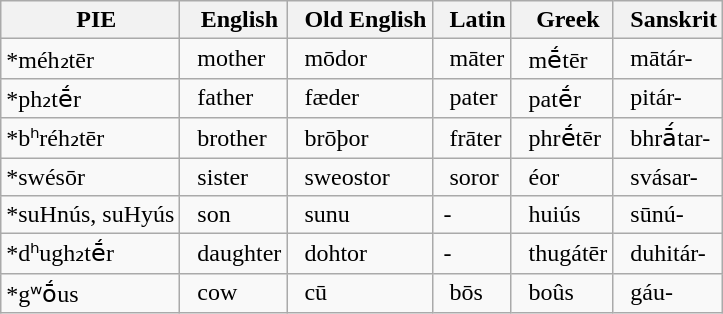<table class="wikitable">
<tr>
<th>  PIE</th>
<th>  English</th>
<th>  Old English</th>
<th>  Latin</th>
<th>  Greek</th>
<th>  Sanskrit</th>
</tr>
<tr>
<td>*méh₂tēr</td>
<td>  mother</td>
<td>  mōdor</td>
<td>  māter</td>
<td>  mḗtēr</td>
<td>  mātár-</td>
</tr>
<tr>
<td>*ph₂tḗr</td>
<td>  father</td>
<td>  fæder</td>
<td>  pater</td>
<td>  patḗr</td>
<td>  pitár-</td>
</tr>
<tr>
<td>*bʰréh₂tēr</td>
<td>  brother</td>
<td>  brōþor</td>
<td>  frāter</td>
<td>  phrḗtēr</td>
<td>  bhrā́tar-</td>
</tr>
<tr>
<td>*swésōr</td>
<td>  sister</td>
<td>  sweostor</td>
<td>  soror</td>
<td>  éor</td>
<td>  svásar-</td>
</tr>
<tr>
<td>*suHnús, suHyús</td>
<td>  son</td>
<td>  sunu</td>
<td> -</td>
<td>  huiús</td>
<td>  sūnú-</td>
</tr>
<tr>
<td>*dʰugh₂tḗr</td>
<td>  daughter</td>
<td>  dohtor</td>
<td> -</td>
<td>  thugátēr</td>
<td>  duhitár-</td>
</tr>
<tr>
<td>*gʷṓus</td>
<td>  cow</td>
<td>  cū</td>
<td>  bōs</td>
<td>  boûs</td>
<td>  gáu-</td>
</tr>
</table>
